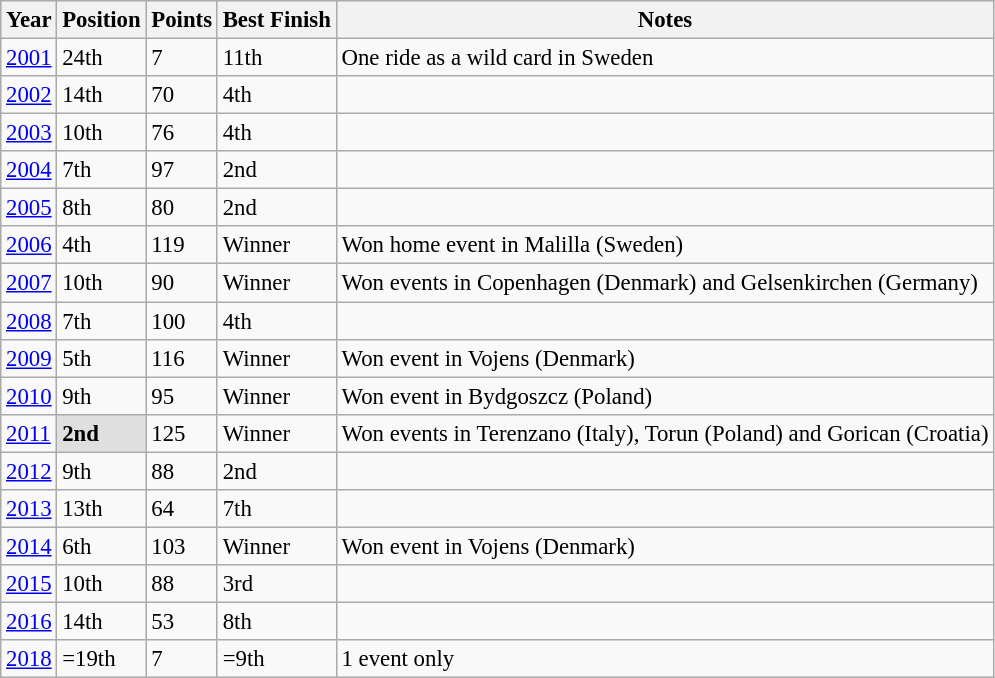<table class="wikitable" style="font-size: 95%;">
<tr>
<th>Year</th>
<th>Position</th>
<th>Points</th>
<th>Best Finish</th>
<th>Notes</th>
</tr>
<tr>
<td><a href='#'>2001</a></td>
<td>24th</td>
<td>7</td>
<td>11th</td>
<td>One ride as a wild card in Sweden</td>
</tr>
<tr>
<td><a href='#'>2002</a></td>
<td>14th</td>
<td>70</td>
<td>4th</td>
<td></td>
</tr>
<tr>
<td><a href='#'>2003</a></td>
<td>10th</td>
<td>76</td>
<td>4th</td>
<td></td>
</tr>
<tr>
<td><a href='#'>2004</a></td>
<td>7th</td>
<td>97</td>
<td>2nd</td>
<td></td>
</tr>
<tr>
<td><a href='#'>2005</a></td>
<td>8th</td>
<td>80</td>
<td>2nd</td>
<td></td>
</tr>
<tr>
<td><a href='#'>2006</a></td>
<td>4th</td>
<td>119</td>
<td>Winner</td>
<td>Won home event in Malilla (Sweden)</td>
</tr>
<tr>
<td><a href='#'>2007</a></td>
<td>10th</td>
<td>90</td>
<td>Winner</td>
<td>Won events in Copenhagen (Denmark) and Gelsenkirchen (Germany)</td>
</tr>
<tr>
<td><a href='#'>2008</a></td>
<td>7th</td>
<td>100</td>
<td>4th</td>
<td></td>
</tr>
<tr>
<td><a href='#'>2009</a></td>
<td>5th</td>
<td>116</td>
<td>Winner</td>
<td>Won event in Vojens (Denmark)</td>
</tr>
<tr>
<td><a href='#'>2010</a></td>
<td>9th</td>
<td>95</td>
<td>Winner</td>
<td>Won event in Bydgoszcz (Poland)</td>
</tr>
<tr>
<td><a href='#'>2011</a></td>
<td style="background:#dfdfdf;"><strong>2nd</strong></td>
<td>125</td>
<td>Winner</td>
<td>Won events in Terenzano (Italy), Torun (Poland) and Gorican (Croatia)</td>
</tr>
<tr>
<td><a href='#'>2012</a></td>
<td>9th</td>
<td>88</td>
<td>2nd</td>
<td></td>
</tr>
<tr>
<td><a href='#'>2013</a></td>
<td>13th</td>
<td>64</td>
<td>7th</td>
<td></td>
</tr>
<tr>
<td><a href='#'>2014</a></td>
<td>6th</td>
<td>103</td>
<td>Winner</td>
<td>Won event in Vojens (Denmark)</td>
</tr>
<tr>
<td><a href='#'>2015</a></td>
<td>10th</td>
<td>88</td>
<td>3rd</td>
<td></td>
</tr>
<tr>
<td><a href='#'>2016</a></td>
<td>14th</td>
<td>53</td>
<td>8th</td>
<td></td>
</tr>
<tr>
<td><a href='#'>2018</a></td>
<td>=19th</td>
<td>7</td>
<td>=9th</td>
<td>1 event only</td>
</tr>
</table>
